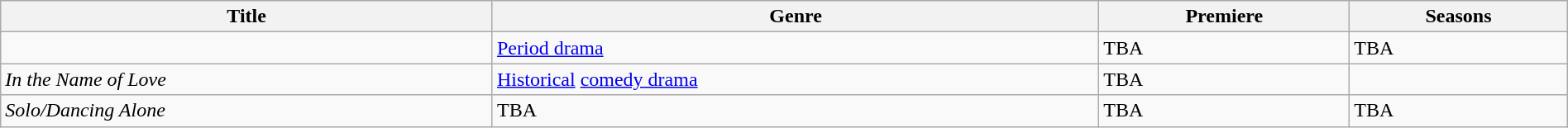<table class="wikitable sortable" style="width:100%;">
<tr>
<th>Title</th>
<th>Genre</th>
<th>Premiere</th>
<th>Seasons</th>
</tr>
<tr>
<td><em></em></td>
<td><a href='#'>Period drama</a></td>
<td>TBA</td>
<td>TBA</td>
</tr>
<tr>
<td><em>In the Name of Love</em></td>
<td><a href='#'>Historical</a> <a href='#'>comedy drama</a></td>
<td>TBA</td>
<td></td>
</tr>
<tr>
<td><em>Solo/Dancing Alone</em></td>
<td>TBA</td>
<td>TBA</td>
<td>TBA</td>
</tr>
</table>
